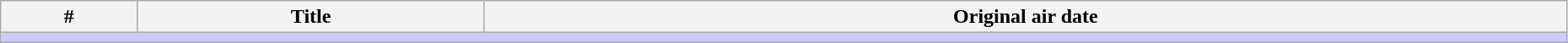<table class="wikitable" width="98%">
<tr>
<th>#</th>
<th>Title</th>
<th>Original air date</th>
</tr>
<tr>
<td colspan="5" bgcolor="#CCF"></td>
</tr>
<tr>
</tr>
</table>
